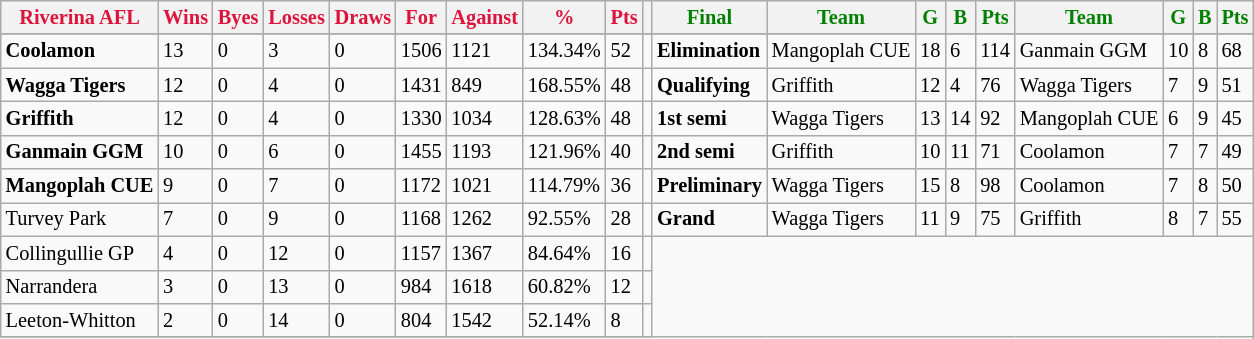<table class="wikitable" style="font-size: 85%; text-align: left">
<tr>
<th style="color:crimson">Riverina AFL</th>
<th style="color:crimson">Wins</th>
<th style="color:crimson">Byes</th>
<th style="color:crimson">Losses</th>
<th style="color:crimson">Draws</th>
<th style="color:crimson">For</th>
<th style="color:crimson">Against</th>
<th style="color:crimson">%</th>
<th style="color:crimson">Pts</th>
<th></th>
<th style="color:green">Final</th>
<th style="color:green">Team</th>
<th style="color:green">G</th>
<th style="color:green">B</th>
<th style="color:green">Pts</th>
<th style="color:green">Team</th>
<th style="color:green">G</th>
<th style="color:green">B</th>
<th style="color:green">Pts</th>
</tr>
<tr>
</tr>
<tr>
</tr>
<tr>
<td><strong>	Coolamon	</strong></td>
<td>13</td>
<td>0</td>
<td>3</td>
<td>0</td>
<td>1506</td>
<td>1121</td>
<td>134.34%</td>
<td>52</td>
<td></td>
<td><strong>Elimination</strong></td>
<td>Mangoplah CUE</td>
<td>18</td>
<td>6</td>
<td>114</td>
<td>Ganmain GGM</td>
<td>10</td>
<td>8</td>
<td>68</td>
</tr>
<tr>
<td><strong>	Wagga Tigers	</strong></td>
<td>12</td>
<td>0</td>
<td>4</td>
<td>0</td>
<td>1431</td>
<td>849</td>
<td>168.55%</td>
<td>48</td>
<td></td>
<td><strong>Qualifying</strong></td>
<td>Griffith</td>
<td>12</td>
<td>4</td>
<td>76</td>
<td>Wagga Tigers</td>
<td>7</td>
<td>9</td>
<td>51</td>
</tr>
<tr>
<td><strong>	Griffith	</strong></td>
<td>12</td>
<td>0</td>
<td>4</td>
<td>0</td>
<td>1330</td>
<td>1034</td>
<td>128.63%</td>
<td>48</td>
<td></td>
<td><strong>1st semi</strong></td>
<td>Wagga Tigers</td>
<td>13</td>
<td>14</td>
<td>92</td>
<td>Mangoplah CUE</td>
<td>6</td>
<td>9</td>
<td>45</td>
</tr>
<tr>
<td><strong>	Ganmain GGM	</strong></td>
<td>10</td>
<td>0</td>
<td>6</td>
<td>0</td>
<td>1455</td>
<td>1193</td>
<td>121.96%</td>
<td>40</td>
<td></td>
<td><strong>2nd semi</strong></td>
<td>Griffith</td>
<td>10</td>
<td>11</td>
<td>71</td>
<td>Coolamon</td>
<td>7</td>
<td>7</td>
<td>49</td>
</tr>
<tr>
<td><strong>	Mangoplah CUE	</strong></td>
<td>9</td>
<td>0</td>
<td>7</td>
<td>0</td>
<td>1172</td>
<td>1021</td>
<td>114.79%</td>
<td>36</td>
<td></td>
<td><strong>Preliminary</strong></td>
<td>Wagga Tigers</td>
<td>15</td>
<td>8</td>
<td>98</td>
<td>Coolamon</td>
<td>7</td>
<td>8</td>
<td>50</td>
</tr>
<tr>
<td>Turvey Park</td>
<td>7</td>
<td>0</td>
<td>9</td>
<td>0</td>
<td>1168</td>
<td>1262</td>
<td>92.55%</td>
<td>28</td>
<td></td>
<td><strong>Grand</strong></td>
<td>Wagga Tigers</td>
<td>11</td>
<td>9</td>
<td>75</td>
<td>Griffith</td>
<td>8</td>
<td>7</td>
<td>55</td>
</tr>
<tr>
<td>Collingullie GP</td>
<td>4</td>
<td>0</td>
<td>12</td>
<td>0</td>
<td>1157</td>
<td>1367</td>
<td>84.64%</td>
<td>16</td>
<td></td>
</tr>
<tr>
<td>Narrandera</td>
<td>3</td>
<td>0</td>
<td>13</td>
<td>0</td>
<td>984</td>
<td>1618</td>
<td>60.82%</td>
<td>12</td>
<td></td>
</tr>
<tr>
<td>Leeton-Whitton</td>
<td>2</td>
<td>0</td>
<td>14</td>
<td>0</td>
<td>804</td>
<td>1542</td>
<td>52.14%</td>
<td>8</td>
<td></td>
</tr>
<tr>
</tr>
</table>
